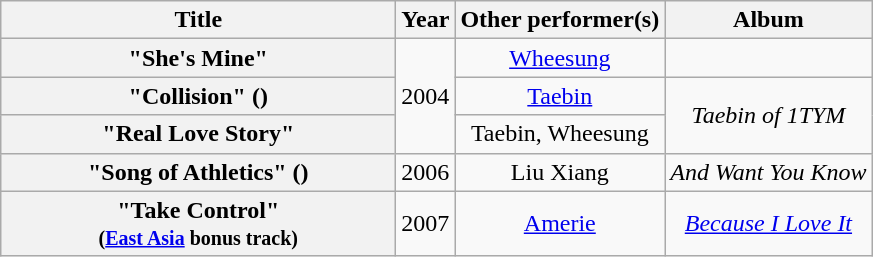<table class="wikitable plainrowheaders" style="text-align:center;" border="1">
<tr>
<th scope="col" style="width:16em;">Title</th>
<th scope="col">Year</th>
<th scope="col">Other performer(s)</th>
<th scope="col">Album</th>
</tr>
<tr>
<th scope="row">"She's Mine"</th>
<td rowspan="3">2004</td>
<td><a href='#'>Wheesung</a></td>
<td></td>
</tr>
<tr>
<th scope="row">"Collision" ()</th>
<td><a href='#'>Taebin</a></td>
<td rowspan="2"><em>Taebin of 1TYM</em></td>
</tr>
<tr>
<th scope="row">"Real Love Story"</th>
<td>Taebin, Wheesung</td>
</tr>
<tr>
<th scope="row">"Song of Athletics" ()</th>
<td>2006</td>
<td>Liu Xiang</td>
<td><em>And Want You Know</em></td>
</tr>
<tr>
<th scope="row">"Take Control"<br><small>(<a href='#'>East Asia</a> bonus track)</small></th>
<td>2007</td>
<td><a href='#'>Amerie</a></td>
<td><em><a href='#'>Because I Love It</a></em></td>
</tr>
</table>
